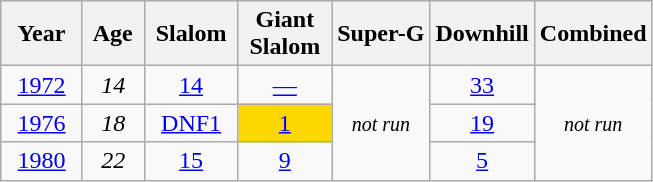<table class=wikitable style="text-align:center">
<tr>
<th>  Year  </th>
<th> Age </th>
<th> Slalom </th>
<th>Giant<br> Slalom </th>
<th>Super-G</th>
<th>Downhill</th>
<th>Combined</th>
</tr>
<tr>
<td><a href='#'>1972</a></td>
<td><em>14</em></td>
<td><a href='#'>14</a></td>
<td><a href='#'>—</a></td>
<td rowspan=3><small><em>not run</em></small></td>
<td><a href='#'>33</a></td>
<td rowspan=3><small><em>not run</em></small></td>
</tr>
<tr>
<td><a href='#'>1976</a></td>
<td><em>18</em></td>
<td><a href='#'>DNF1</a></td>
<td bgcolor="gold"><a href='#'>1</a></td>
<td><a href='#'>19</a></td>
</tr>
<tr>
<td><a href='#'>1980</a></td>
<td><em>22</em></td>
<td><a href='#'>15</a></td>
<td><a href='#'>9</a></td>
<td><a href='#'>5</a></td>
</tr>
</table>
